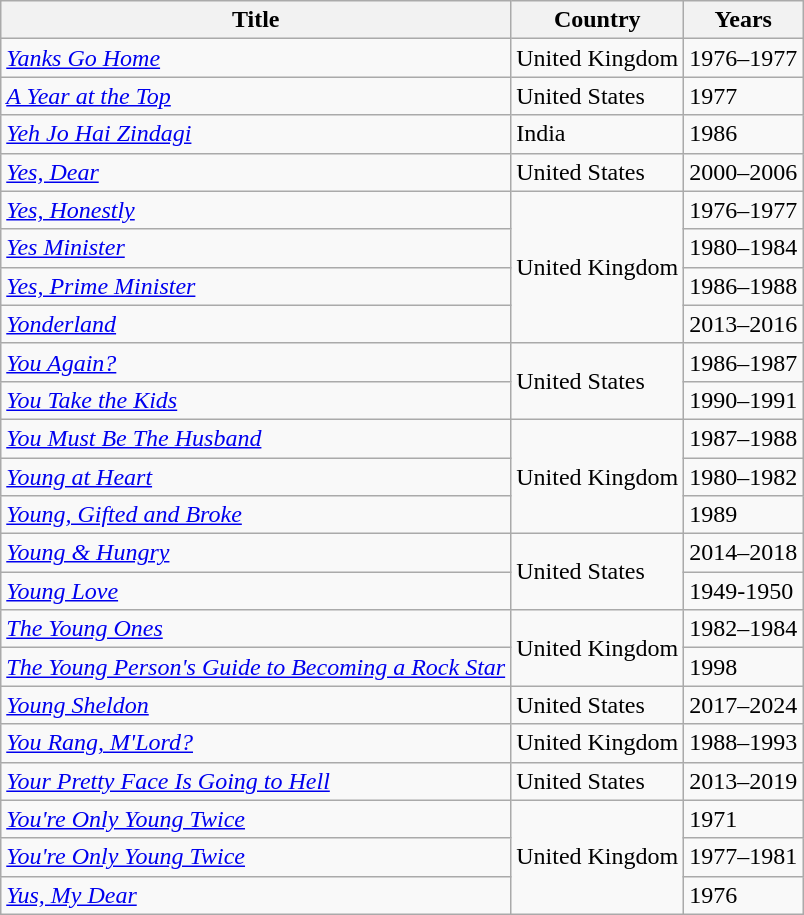<table class="wikitable sortable">
<tr>
<th>Title</th>
<th>Country</th>
<th>Years</th>
</tr>
<tr>
<td><em><a href='#'>Yanks Go Home</a></em></td>
<td>United Kingdom</td>
<td>1976–1977</td>
</tr>
<tr>
<td><em><a href='#'>A Year at the Top</a></em></td>
<td>United States</td>
<td>1977</td>
</tr>
<tr>
<td><em><a href='#'>Yeh Jo Hai Zindagi</a></em></td>
<td>India</td>
<td>1986</td>
</tr>
<tr>
<td><em><a href='#'>Yes, Dear</a></em></td>
<td>United States</td>
<td>2000–2006</td>
</tr>
<tr>
<td><em><a href='#'>Yes, Honestly</a></em></td>
<td rowspan=4>United Kingdom</td>
<td>1976–1977</td>
</tr>
<tr>
<td><em><a href='#'>Yes Minister</a></em></td>
<td>1980–1984</td>
</tr>
<tr>
<td><em><a href='#'>Yes, Prime Minister</a></em></td>
<td>1986–1988</td>
</tr>
<tr>
<td><em><a href='#'>Yonderland</a></em></td>
<td>2013–2016</td>
</tr>
<tr>
<td><em><a href='#'>You Again?</a></em></td>
<td rowspan=2>United States</td>
<td>1986–1987</td>
</tr>
<tr>
<td><em><a href='#'>You Take the Kids</a></em></td>
<td>1990–1991</td>
</tr>
<tr>
<td><em><a href='#'>You Must Be The Husband</a></em></td>
<td rowspan=3>United Kingdom</td>
<td>1987–1988</td>
</tr>
<tr>
<td><em><a href='#'>Young at Heart</a></em></td>
<td>1980–1982</td>
</tr>
<tr>
<td><em><a href='#'>Young, Gifted and Broke</a></em></td>
<td>1989</td>
</tr>
<tr>
<td><em><a href='#'>Young & Hungry</a></em></td>
<td rowspan=2>United States</td>
<td>2014–2018</td>
</tr>
<tr>
<td><em><a href='#'>Young Love</a></em></td>
<td>1949-1950</td>
</tr>
<tr>
<td><em><a href='#'>The Young Ones</a></em></td>
<td rowspan=2>United Kingdom</td>
<td>1982–1984</td>
</tr>
<tr>
<td><em><a href='#'>The Young Person's Guide to Becoming a Rock Star</a></em></td>
<td>1998</td>
</tr>
<tr>
<td><em><a href='#'>Young Sheldon</a></em></td>
<td>United States</td>
<td>2017–2024</td>
</tr>
<tr>
<td><em><a href='#'>You Rang, M'Lord?</a></em></td>
<td>United Kingdom</td>
<td>1988–1993</td>
</tr>
<tr>
<td><em><a href='#'>Your Pretty Face Is Going to Hell</a></em></td>
<td>United States</td>
<td>2013–2019</td>
</tr>
<tr>
<td><em><a href='#'>You're Only Young Twice</a></em></td>
<td rowspan=4>United Kingdom</td>
<td>1971</td>
</tr>
<tr>
<td><em><a href='#'>You're Only Young Twice</a></em></td>
<td>1977–1981</td>
</tr>
<tr>
<td><em><a href='#'>Yus, My Dear</a></em></td>
<td>1976</td>
</tr>
</table>
